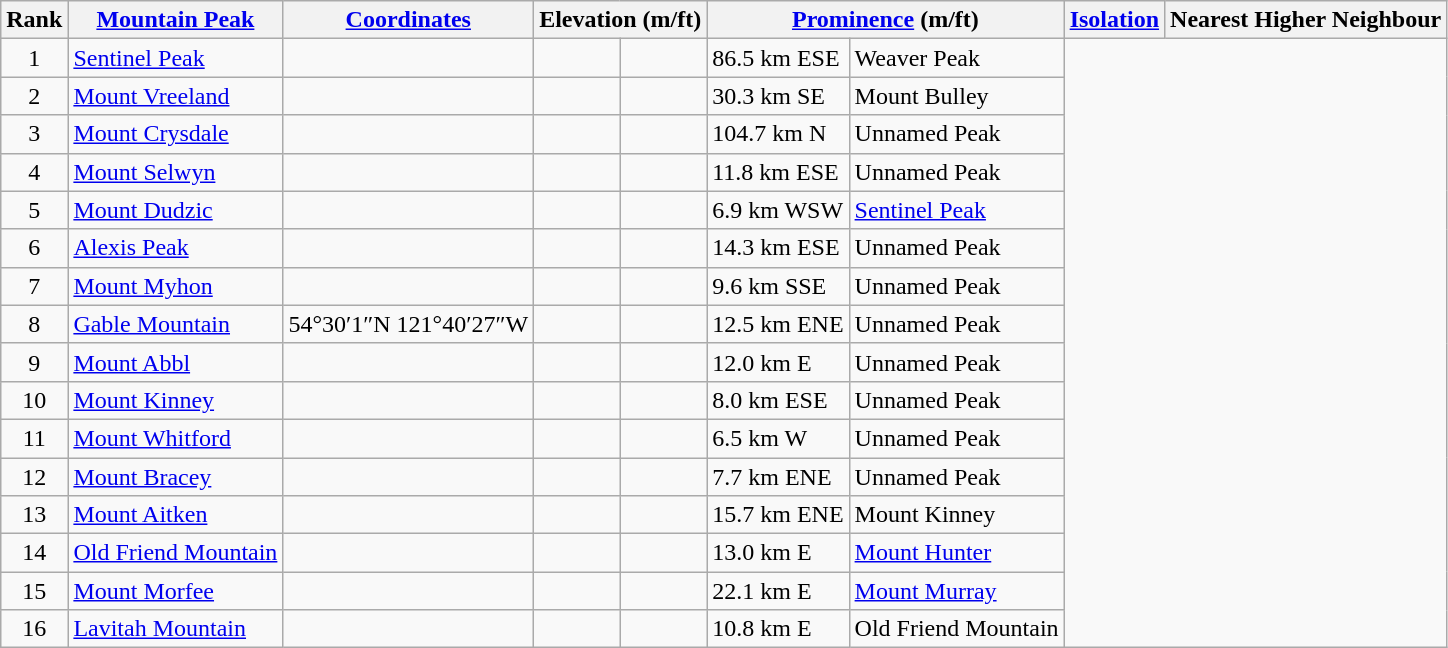<table class="wikitable sortable">
<tr>
<th>Rank</th>
<th><a href='#'>Mountain Peak</a></th>
<th><a href='#'>Coordinates</a></th>
<th colspan=2>Elevation (m/ft)</th>
<th colspan=2><a href='#'>Prominence</a> (m/ft)</th>
<th><a href='#'>Isolation</a></th>
<th>Nearest Higher Neighbour</th>
</tr>
<tr>
<td style="text-align:center">1</td>
<td><a href='#'>Sentinel Peak</a></td>
<td></td>
<td></td>
<td></td>
<td>86.5 km  ESE</td>
<td>Weaver Peak</td>
</tr>
<tr>
<td style="text-align:center">2</td>
<td><a href='#'>Mount Vreeland</a></td>
<td></td>
<td></td>
<td></td>
<td>30.3 km SE</td>
<td>Mount Bulley</td>
</tr>
<tr>
<td style="text-align:center">3</td>
<td><a href='#'>Mount Crysdale</a></td>
<td></td>
<td></td>
<td></td>
<td>104.7 km N</td>
<td>Unnamed Peak</td>
</tr>
<tr>
<td style="text-align:center">4</td>
<td><a href='#'>Mount Selwyn</a></td>
<td></td>
<td></td>
<td></td>
<td>11.8 km ESE</td>
<td>Unnamed Peak</td>
</tr>
<tr>
<td style="text-align:center">5</td>
<td><a href='#'>Mount Dudzic</a></td>
<td></td>
<td></td>
<td></td>
<td>6.9 km WSW</td>
<td><a href='#'>Sentinel Peak</a></td>
</tr>
<tr>
<td style="text-align:center">6</td>
<td><a href='#'>Alexis Peak</a></td>
<td></td>
<td></td>
<td></td>
<td>14.3 km ESE</td>
<td>Unnamed Peak</td>
</tr>
<tr>
<td style="text-align:center">7</td>
<td><a href='#'>Mount Myhon</a></td>
<td></td>
<td></td>
<td></td>
<td>9.6 km SSE</td>
<td>Unnamed Peak</td>
</tr>
<tr>
<td style="text-align:center">8</td>
<td><a href='#'>Gable Mountain</a></td>
<td>54°30′1″N  121°40′27″W</td>
<td></td>
<td></td>
<td>12.5 km ENE</td>
<td>Unnamed Peak</td>
</tr>
<tr>
<td style="text-align:center">9</td>
<td><a href='#'>Mount Abbl</a></td>
<td></td>
<td></td>
<td></td>
<td>12.0 km E</td>
<td>Unnamed Peak</td>
</tr>
<tr>
<td style="text-align:center">10</td>
<td><a href='#'>Mount Kinney</a></td>
<td></td>
<td></td>
<td></td>
<td>8.0 km ESE</td>
<td>Unnamed Peak</td>
</tr>
<tr>
<td style="text-align:center">11</td>
<td><a href='#'>Mount Whitford</a></td>
<td></td>
<td></td>
<td></td>
<td>6.5 km W</td>
<td>Unnamed Peak</td>
</tr>
<tr>
<td style="text-align:center">12</td>
<td><a href='#'>Mount Bracey</a></td>
<td></td>
<td></td>
<td></td>
<td>7.7 km ENE</td>
<td>Unnamed Peak</td>
</tr>
<tr>
<td style="text-align:center">13</td>
<td><a href='#'>Mount Aitken</a></td>
<td></td>
<td></td>
<td></td>
<td>15.7 km ENE</td>
<td>Mount Kinney</td>
</tr>
<tr>
<td style="text-align:center">14</td>
<td><a href='#'>Old Friend Mountain</a></td>
<td></td>
<td></td>
<td></td>
<td>13.0 km E</td>
<td><a href='#'>Mount Hunter</a></td>
</tr>
<tr>
<td style="text-align:center">15</td>
<td><a href='#'>Mount Morfee</a></td>
<td></td>
<td></td>
<td></td>
<td>22.1 km E</td>
<td><a href='#'>Mount Murray</a></td>
</tr>
<tr>
<td style="text-align:center">16</td>
<td><a href='#'>Lavitah Mountain</a></td>
<td></td>
<td></td>
<td></td>
<td>10.8 km E</td>
<td>Old Friend Mountain</td>
</tr>
</table>
